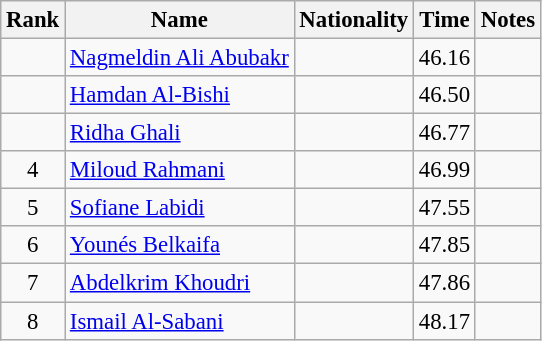<table class="wikitable sortable" style="text-align:center;font-size:95%">
<tr>
<th>Rank</th>
<th>Name</th>
<th>Nationality</th>
<th>Time</th>
<th>Notes</th>
</tr>
<tr>
<td></td>
<td align=left><a href='#'>Nagmeldin Ali Abubakr</a></td>
<td align=left></td>
<td>46.16</td>
<td></td>
</tr>
<tr>
<td></td>
<td align=left><a href='#'>Hamdan Al-Bishi</a></td>
<td align=left></td>
<td>46.50</td>
<td></td>
</tr>
<tr>
<td></td>
<td align=left><a href='#'>Ridha Ghali</a></td>
<td align=left></td>
<td>46.77</td>
<td></td>
</tr>
<tr>
<td>4</td>
<td align=left><a href='#'>Miloud Rahmani</a></td>
<td align=left></td>
<td>46.99</td>
<td></td>
</tr>
<tr>
<td>5</td>
<td align=left><a href='#'>Sofiane Labidi</a></td>
<td align=left></td>
<td>47.55</td>
<td></td>
</tr>
<tr>
<td>6</td>
<td align=left><a href='#'>Younés Belkaifa</a></td>
<td align=left></td>
<td>47.85</td>
<td></td>
</tr>
<tr>
<td>7</td>
<td align=left><a href='#'>Abdelkrim Khoudri</a></td>
<td align=left></td>
<td>47.86</td>
<td></td>
</tr>
<tr>
<td>8</td>
<td align=left><a href='#'>Ismail Al-Sabani</a></td>
<td align=left></td>
<td>48.17</td>
<td></td>
</tr>
</table>
